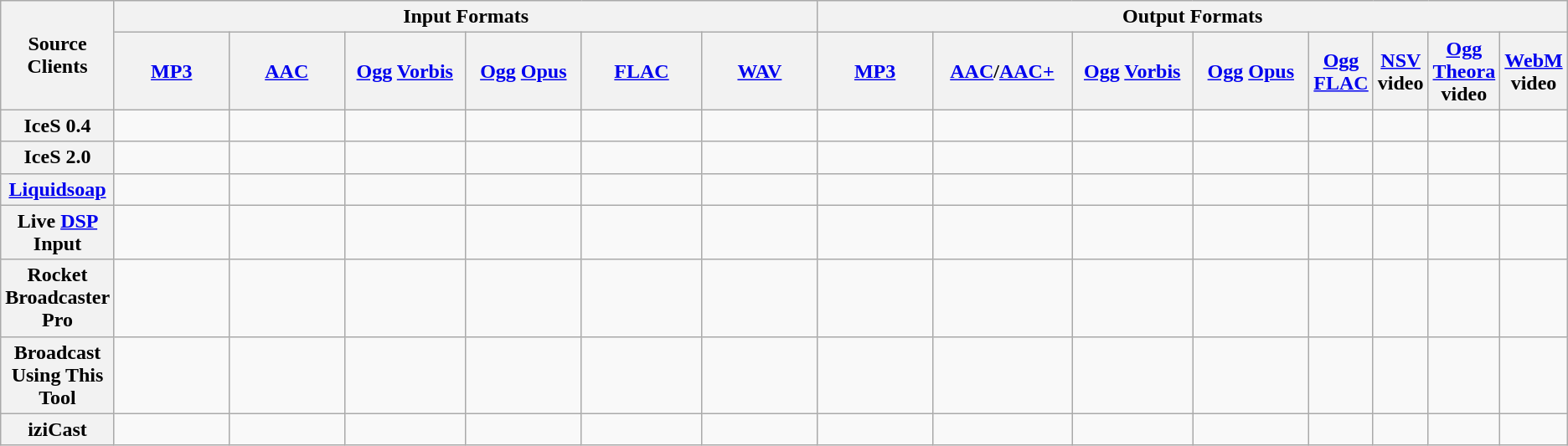<table class="wikitable sortable" style="text-align: center;">
<tr>
<th rowspan="2">Source Clients</th>
<th colspan="6">Input Formats</th>
<th colspan="8">Output Formats</th>
</tr>
<tr>
<th style="width: 10%;"><a href='#'>MP3</a></th>
<th style="width: 10%;"><a href='#'>AAC</a></th>
<th style="width: 10%;"><a href='#'>Ogg</a> <a href='#'>Vorbis</a></th>
<th style="width: 10%;"><a href='#'>Ogg</a> <a href='#'>Opus</a></th>
<th style="width: 10%;"><a href='#'>FLAC</a></th>
<th style="width: 10%;"><a href='#'>WAV</a></th>
<th style="width: 10%;"><a href='#'>MP3</a></th>
<th style="width: 10%;"><a href='#'>AAC</a>/<a href='#'>AAC+</a></th>
<th style="width: 10%;"><a href='#'>Ogg</a> <a href='#'>Vorbis</a></th>
<th style="width: 10%;"><a href='#'>Ogg</a> <a href='#'>Opus</a></th>
<th style="width: 10%;"><a href='#'>Ogg</a> <a href='#'>FLAC</a></th>
<th style="width: 10%;"><a href='#'>NSV</a> video</th>
<th style="width: 10%;"><a href='#'>Ogg</a> <a href='#'>Theora</a> video</th>
<th style="width: 10%;"><a href='#'>WebM</a> video</th>
</tr>
<tr>
<th>IceS 0.4</th>
<td></td>
<td></td>
<td></td>
<td></td>
<td></td>
<td></td>
<td></td>
<td></td>
<td></td>
<td></td>
<td></td>
<td></td>
<td></td>
<td></td>
</tr>
<tr>
<th>IceS 2.0</th>
<td></td>
<td></td>
<td></td>
<td></td>
<td></td>
<td></td>
<td></td>
<td></td>
<td></td>
<td></td>
<td></td>
<td></td>
<td></td>
<td></td>
</tr>
<tr>
<th><a href='#'>Liquidsoap</a></th>
<td></td>
<td></td>
<td></td>
<td></td>
<td></td>
<td></td>
<td></td>
<td></td>
<td></td>
<td></td>
<td></td>
<td></td>
<td></td>
<td></td>
</tr>
<tr>
<th>Live <a href='#'>DSP</a> Input</th>
<td></td>
<td></td>
<td></td>
<td></td>
<td></td>
<td></td>
<td></td>
<td></td>
<td></td>
<td></td>
<td></td>
<td></td>
<td></td>
<td></td>
</tr>
<tr>
<th>Rocket Broadcaster Pro </th>
<td></td>
<td></td>
<td></td>
<td></td>
<td></td>
<td></td>
<td></td>
<td></td>
<td></td>
<td></td>
<td></td>
<td></td>
<td></td>
<td></td>
</tr>
<tr>
<th>Broadcast Using This Tool </th>
<td></td>
<td></td>
<td></td>
<td></td>
<td></td>
<td></td>
<td></td>
<td></td>
<td></td>
<td></td>
<td></td>
<td></td>
<td></td>
<td></td>
</tr>
<tr>
<th>iziCast </th>
<td></td>
<td></td>
<td></td>
<td></td>
<td></td>
<td></td>
<td></td>
<td></td>
<td></td>
<td></td>
<td></td>
<td></td>
<td></td>
<td></td>
</tr>
</table>
